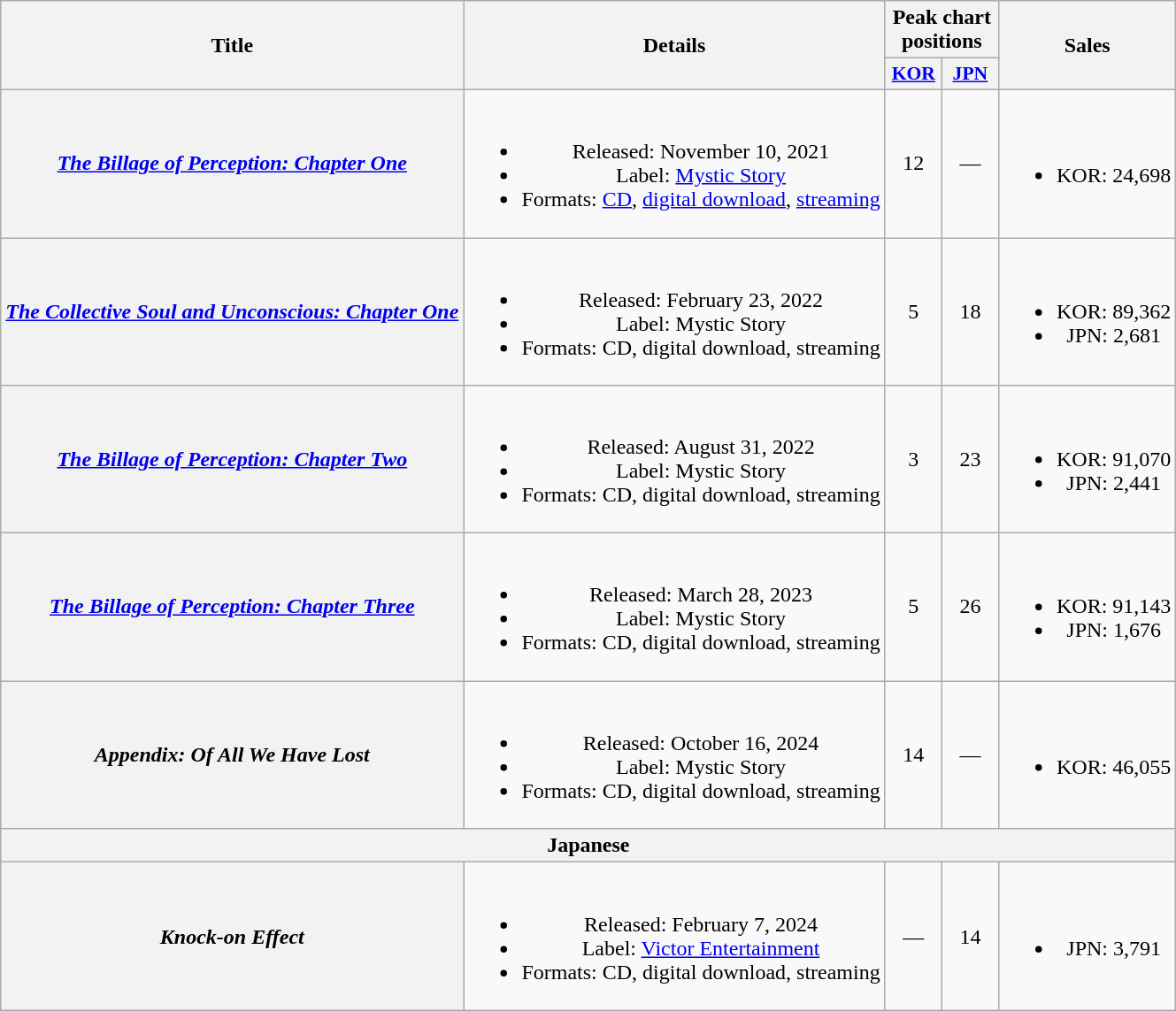<table class="wikitable plainrowheaders" style="text-align:center">
<tr>
<th scope="col" rowspan="2">Title</th>
<th scope="col" rowspan="2">Details</th>
<th scope="col" colspan="2">Peak chart<br>positions</th>
<th scope="col" rowspan="2">Sales</th>
</tr>
<tr>
<th scope="col" style="font-size:90%; width:2.5em"><a href='#'>KOR</a><br></th>
<th scope="col" style="font-size:90%; width:2.5em"><a href='#'>JPN</a><br></th>
</tr>
<tr>
<th scope="row"><em><a href='#'>The Billage of Perception: Chapter One</a></em></th>
<td><br><ul><li>Released: November 10, 2021</li><li>Label: <a href='#'>Mystic Story</a></li><li>Formats: <a href='#'>CD</a>, <a href='#'>digital download</a>, <a href='#'>streaming</a></li></ul></td>
<td>12</td>
<td>—</td>
<td><br><ul><li>KOR: 24,698</li></ul></td>
</tr>
<tr>
<th scope="row"><em><a href='#'>The Collective Soul and Unconscious: Chapter One</a></em></th>
<td><br><ul><li>Released: February 23, 2022</li><li>Label: Mystic Story</li><li>Formats: CD, digital download, streaming</li></ul></td>
<td>5</td>
<td>18</td>
<td><br><ul><li>KOR: 89,362</li><li>JPN: 2,681</li></ul></td>
</tr>
<tr>
<th scope="row"><em><a href='#'>The Billage of Perception: Chapter Two</a></em></th>
<td><br><ul><li>Released: August 31, 2022</li><li>Label: Mystic Story</li><li>Formats: CD, digital download, streaming</li></ul></td>
<td>3</td>
<td>23</td>
<td><br><ul><li>KOR: 91,070</li><li>JPN: 2,441</li></ul></td>
</tr>
<tr>
<th scope="row"><em><a href='#'>The Billage of Perception: Chapter Three</a></em></th>
<td><br><ul><li>Released: March 28, 2023</li><li>Label: Mystic Story</li><li>Formats: CD, digital download, streaming</li></ul></td>
<td>5</td>
<td>26</td>
<td><br><ul><li>KOR: 91,143</li><li>JPN: 1,676</li></ul></td>
</tr>
<tr>
<th scope="row"><em>Appendix: Of All We Have Lost</em></th>
<td><br><ul><li>Released: October 16, 2024</li><li>Label: Mystic Story</li><li>Formats: CD, digital download, streaming</li></ul></td>
<td>14</td>
<td>—</td>
<td><br><ul><li>KOR: 46,055</li></ul></td>
</tr>
<tr>
<th colspan="5">Japanese</th>
</tr>
<tr>
<th scope="row"><em>Knock-on Effect</em></th>
<td><br><ul><li>Released: February 7, 2024</li><li>Label: <a href='#'>Victor Entertainment</a></li><li>Formats: CD, digital download, streaming</li></ul></td>
<td>—</td>
<td>14</td>
<td><br><ul><li>JPN: 3,791</li></ul></td>
</tr>
</table>
